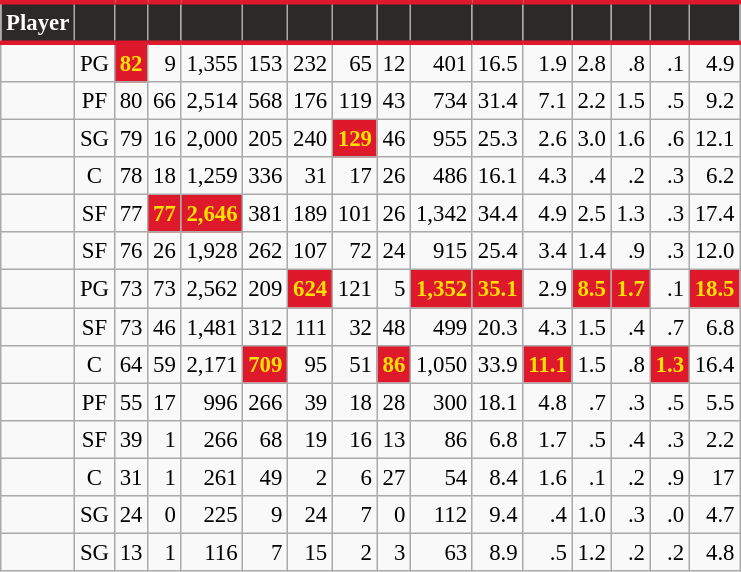<table class="wikitable sortable" style="font-size: 95%; text-align:right;">
<tr>
<th style="background:#2C2A29; color:#FFFFFF; border-top:#DF192C 3px solid; border-bottom:#DF192C 3px solid;">Player</th>
<th style="background:#2C2A29; color:#FFFFFF; border-top:#DF192C 3px solid; border-bottom:#DF192C 3px solid;"></th>
<th style="background:#2C2A29; color:#FFFFFF; border-top:#DF192C 3px solid; border-bottom:#DF192C 3px solid;"></th>
<th style="background:#2C2A29; color:#FFFFFF; border-top:#DF192C 3px solid; border-bottom:#DF192C 3px solid;"></th>
<th style="background:#2C2A29; color:#FFFFFF; border-top:#DF192C 3px solid; border-bottom:#DF192C 3px solid;"></th>
<th style="background:#2C2A29; color:#FFFFFF; border-top:#DF192C 3px solid; border-bottom:#DF192C 3px solid;"></th>
<th style="background:#2C2A29; color:#FFFFFF; border-top:#DF192C 3px solid; border-bottom:#DF192C 3px solid;"></th>
<th style="background:#2C2A29; color:#FFFFFF; border-top:#DF192C 3px solid; border-bottom:#DF192C 3px solid;"></th>
<th style="background:#2C2A29; color:#FFFFFF; border-top:#DF192C 3px solid; border-bottom:#DF192C 3px solid;"></th>
<th style="background:#2C2A29; color:#FFFFFF; border-top:#DF192C 3px solid; border-bottom:#DF192C 3px solid;"></th>
<th style="background:#2C2A29; color:#FFFFFF; border-top:#DF192C 3px solid; border-bottom:#DF192C 3px solid;"></th>
<th style="background:#2C2A29; color:#FFFFFF; border-top:#DF192C 3px solid; border-bottom:#DF192C 3px solid;"></th>
<th style="background:#2C2A29; color:#FFFFFF; border-top:#DF192C 3px solid; border-bottom:#DF192C 3px solid;"></th>
<th style="background:#2C2A29; color:#FFFFFF; border-top:#DF192C 3px solid; border-bottom:#DF192C 3px solid;"></th>
<th style="background:#2C2A29; color:#FFFFFF; border-top:#DF192C 3px solid; border-bottom:#DF192C 3px solid;"></th>
<th style="background:#2C2A29; color:#FFFFFF; border-top:#DF192C 3px solid; border-bottom:#DF192C 3px solid;"></th>
</tr>
<tr>
<td style="text-align:left;"></td>
<td style="text-align:center;">PG</td>
<td style="background:#DF192C; color:#FFE100;"><strong>82</strong></td>
<td>9</td>
<td>1,355</td>
<td>153</td>
<td>232</td>
<td>65</td>
<td>12</td>
<td>401</td>
<td>16.5</td>
<td>1.9</td>
<td>2.8</td>
<td>.8</td>
<td>.1</td>
<td>4.9</td>
</tr>
<tr>
<td style="text-align:left;"></td>
<td style="text-align:center;">PF</td>
<td>80</td>
<td>66</td>
<td>2,514</td>
<td>568</td>
<td>176</td>
<td>119</td>
<td>43</td>
<td>734</td>
<td>31.4</td>
<td>7.1</td>
<td>2.2</td>
<td>1.5</td>
<td>.5</td>
<td>9.2</td>
</tr>
<tr>
<td style="text-align:left;"></td>
<td style="text-align:center;">SG</td>
<td>79</td>
<td>16</td>
<td>2,000</td>
<td>205</td>
<td>240</td>
<td style="background:#DF192C; color:#FFE100;"><strong>129</strong></td>
<td>46</td>
<td>955</td>
<td>25.3</td>
<td>2.6</td>
<td>3.0</td>
<td>1.6</td>
<td>.6</td>
<td>12.1</td>
</tr>
<tr>
<td style="text-align:left;"></td>
<td style="text-align:center;">C</td>
<td>78</td>
<td>18</td>
<td>1,259</td>
<td>336</td>
<td>31</td>
<td>17</td>
<td>26</td>
<td>486</td>
<td>16.1</td>
<td>4.3</td>
<td>.4</td>
<td>.2</td>
<td>.3</td>
<td>6.2</td>
</tr>
<tr>
<td style="text-align:left;"></td>
<td style="text-align:center;">SF</td>
<td>77</td>
<td style="background:#DF192C; color:#FFE100;"><strong>77</strong></td>
<td style="background:#DF192C; color:#FFE100;"><strong>2,646</strong></td>
<td>381</td>
<td>189</td>
<td>101</td>
<td>26</td>
<td>1,342</td>
<td>34.4</td>
<td>4.9</td>
<td>2.5</td>
<td>1.3</td>
<td>.3</td>
<td>17.4</td>
</tr>
<tr>
<td style="text-align:left;"></td>
<td style="text-align:center;">SF</td>
<td>76</td>
<td>26</td>
<td>1,928</td>
<td>262</td>
<td>107</td>
<td>72</td>
<td>24</td>
<td>915</td>
<td>25.4</td>
<td>3.4</td>
<td>1.4</td>
<td>.9</td>
<td>.3</td>
<td>12.0</td>
</tr>
<tr>
<td style="text-align:left;"></td>
<td style="text-align:center;">PG</td>
<td>73</td>
<td>73</td>
<td>2,562</td>
<td>209</td>
<td style="background:#DF192C; color:#FFE100;"><strong>624</strong></td>
<td>121</td>
<td>5</td>
<td style="background:#DF192C; color:#FFE100;"><strong>1,352</strong></td>
<td style="background:#DF192C; color:#FFE100;"><strong>35.1</strong></td>
<td>2.9</td>
<td style="background:#DF192C; color:#FFE100;"><strong>8.5</strong></td>
<td style="background:#DF192C; color:#FFE100;"><strong>1.7</strong></td>
<td>.1</td>
<td style="background:#DF192C; color:#FFE100;"><strong>18.5</strong></td>
</tr>
<tr>
<td style="text-align:left;"></td>
<td style="text-align:center;">SF</td>
<td>73</td>
<td>46</td>
<td>1,481</td>
<td>312</td>
<td>111</td>
<td>32</td>
<td>48</td>
<td>499</td>
<td>20.3</td>
<td>4.3</td>
<td>1.5</td>
<td>.4</td>
<td>.7</td>
<td>6.8</td>
</tr>
<tr>
<td style="text-align:left;"></td>
<td style="text-align:center;">C</td>
<td>64</td>
<td>59</td>
<td>2,171</td>
<td style="background:#DF192C; color:#FFE100;"><strong>709</strong></td>
<td>95</td>
<td>51</td>
<td style="background:#DF192C; color:#FFE100;"><strong>86</strong></td>
<td>1,050</td>
<td>33.9</td>
<td style="background:#DF192C; color:#FFE100;"><strong>11.1</strong></td>
<td>1.5</td>
<td>.8</td>
<td style="background:#DF192C; color:#FFE100;"><strong>1.3</strong></td>
<td>16.4</td>
</tr>
<tr>
<td style="text-align:left;"></td>
<td style="text-align:center;">PF</td>
<td>55</td>
<td>17</td>
<td>996</td>
<td>266</td>
<td>39</td>
<td>18</td>
<td>28</td>
<td>300</td>
<td>18.1</td>
<td>4.8</td>
<td>.7</td>
<td>.3</td>
<td>.5</td>
<td>5.5</td>
</tr>
<tr>
<td style="text-align:left;"></td>
<td style="text-align:center;">SF</td>
<td>39</td>
<td>1</td>
<td>266</td>
<td>68</td>
<td>19</td>
<td>16</td>
<td>13</td>
<td>86</td>
<td>6.8</td>
<td>1.7</td>
<td>.5</td>
<td>.4</td>
<td>.3</td>
<td>2.2</td>
</tr>
<tr>
<td style="text-align:left;"></td>
<td style="text-align:center;">C</td>
<td>31</td>
<td>1</td>
<td>261</td>
<td>49</td>
<td>2</td>
<td>6</td>
<td>27</td>
<td>54</td>
<td>8.4</td>
<td>1.6</td>
<td>.1</td>
<td>.2</td>
<td>.9</td>
<td>17</td>
</tr>
<tr>
<td style="text-align:left;"></td>
<td style="text-align:center;">SG</td>
<td>24</td>
<td>0</td>
<td>225</td>
<td>9</td>
<td>24</td>
<td>7</td>
<td>0</td>
<td>112</td>
<td>9.4</td>
<td>.4</td>
<td>1.0</td>
<td>.3</td>
<td>.0</td>
<td>4.7</td>
</tr>
<tr>
<td style="text-align:left;"></td>
<td style="text-align:center;">SG</td>
<td>13</td>
<td>1</td>
<td>116</td>
<td>7</td>
<td>15</td>
<td>2</td>
<td>3</td>
<td>63</td>
<td>8.9</td>
<td>.5</td>
<td>1.2</td>
<td>.2</td>
<td>.2</td>
<td>4.8</td>
</tr>
</table>
